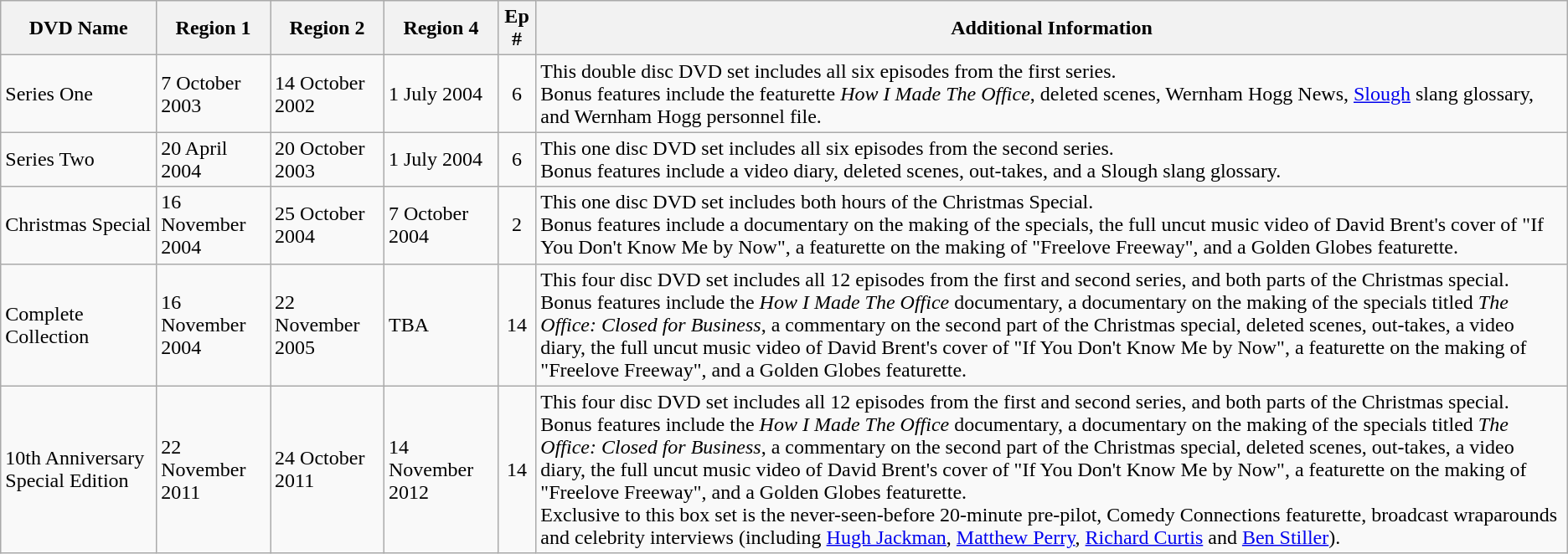<table class="wikitable">
<tr>
<th>DVD Name</th>
<th>Region 1</th>
<th>Region 2</th>
<th>Region 4</th>
<th>Ep #</th>
<th>Additional Information</th>
</tr>
<tr>
<td>Series One</td>
<td>7 October 2003</td>
<td>14 October 2002</td>
<td>1 July 2004</td>
<td style="text-align:center;">6</td>
<td>This double disc DVD set includes all six episodes from the first series.<br>Bonus features include the featurette <em>How I Made The Office</em>, deleted scenes, Wernham Hogg News, <a href='#'>Slough</a> slang glossary, and Wernham Hogg personnel file.</td>
</tr>
<tr>
<td>Series Two</td>
<td>20 April 2004</td>
<td>20 October 2003</td>
<td>1 July 2004</td>
<td style="text-align:center;">6</td>
<td>This one disc DVD set includes all six episodes from the second series.<br>Bonus features include a video diary, deleted scenes, out-takes, and a Slough slang glossary.</td>
</tr>
<tr>
<td>Christmas Special</td>
<td>16 November 2004</td>
<td>25 October 2004</td>
<td>7 October 2004</td>
<td style="text-align:center;">2</td>
<td>This one disc DVD set includes both hours of the Christmas Special.<br>Bonus features include a documentary on the making of the specials, the full uncut music video of David Brent's cover of "If You Don't Know Me by Now", a featurette on the making of "Freelove Freeway", and a Golden Globes featurette.</td>
</tr>
<tr>
<td>Complete Collection</td>
<td>16 November 2004</td>
<td>22 November 2005</td>
<td>TBA</td>
<td style="text-align:center;">14</td>
<td>This four disc DVD set includes all 12 episodes from the first and second series, and both parts of the Christmas special.<br>Bonus features include the <em>How I Made The Office</em> documentary, a documentary on the making of the specials titled <em>The Office: Closed for Business</em>, a commentary on the second part of the Christmas special, deleted scenes, out-takes, a video diary, the full uncut music video of David Brent's cover of "If You Don't Know Me by Now", a featurette on the making of "Freelove Freeway", and a Golden Globes featurette.</td>
</tr>
<tr>
<td>10th Anniversary Special Edition</td>
<td>22 November 2011</td>
<td>24 October 2011</td>
<td>14 November 2012</td>
<td style="text-align:center;">14</td>
<td>This four disc DVD set includes all 12 episodes from the first and second series, and both parts of the Christmas special.<br>Bonus features include the <em>How I Made The Office</em> documentary, a documentary on the making of the specials titled <em>The Office: Closed for Business</em>, a commentary on the second part of the Christmas special, deleted scenes, out-takes, a video diary, the full uncut music video of David Brent's cover of "If You Don't Know Me by Now", a featurette on the making of "Freelove Freeway", and a Golden Globes featurette.<br>Exclusive to this box set is the never-seen-before 20-minute pre-pilot, Comedy Connections featurette, broadcast wraparounds and celebrity interviews (including <a href='#'>Hugh Jackman</a>, <a href='#'>Matthew Perry</a>, <a href='#'>Richard Curtis</a> and <a href='#'>Ben Stiller</a>).</td>
</tr>
</table>
